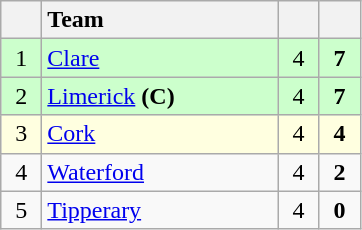<table class="wikitable" style="text-align:center">
<tr>
<th width="20"></th>
<th width="150" style="text-align:left;">Team</th>
<th width="20"></th>
<th width="20"></th>
</tr>
<tr style="background:#ccffcc">
<td>1</td>
<td align="left"> <a href='#'>Clare</a></td>
<td>4</td>
<td><strong>7</strong></td>
</tr>
<tr style="background:#ccffcc">
<td>2</td>
<td align="left"> <a href='#'>Limerick</a> <strong>(C)</strong></td>
<td>4</td>
<td><strong>7</strong></td>
</tr>
<tr style="background:#FFFFE0">
<td>3</td>
<td align="left"> <a href='#'>Cork</a></td>
<td>4</td>
<td><strong>4</strong></td>
</tr>
<tr>
<td>4</td>
<td align="left"> <a href='#'>Waterford</a></td>
<td>4</td>
<td><strong>2</strong></td>
</tr>
<tr>
<td>5</td>
<td align="left"> <a href='#'>Tipperary</a></td>
<td>4</td>
<td><strong>0</strong></td>
</tr>
</table>
